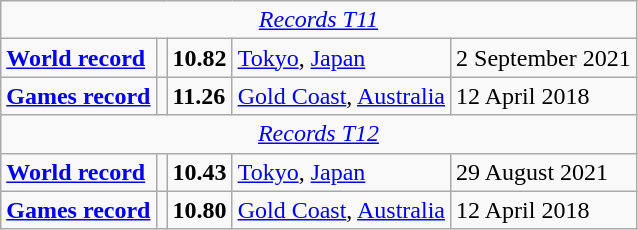<table class="wikitable">
<tr>
<td colspan=5 align=center><em><a href='#'>Records T11</a></em></td>
</tr>
<tr>
<td><a href='#'><strong>World record</strong></a></td>
<td></td>
<td><strong>10.82</strong></td>
<td><a href='#'>Tokyo</a>, <a href='#'>Japan</a></td>
<td>2 September 2021</td>
</tr>
<tr>
<td><a href='#'><strong>Games record</strong></a></td>
<td></td>
<td><strong>11.26</strong></td>
<td><a href='#'>Gold Coast</a>, <a href='#'>Australia</a></td>
<td>12 April 2018</td>
</tr>
<tr>
<td colspan=5 align=center><em><a href='#'>Records T12</a></em></td>
</tr>
<tr>
<td><a href='#'><strong>World record</strong></a></td>
<td></td>
<td><strong>10.43</strong></td>
<td><a href='#'>Tokyo</a>, <a href='#'>Japan</a></td>
<td>29 August 2021</td>
</tr>
<tr>
<td><a href='#'><strong>Games record</strong></a></td>
<td></td>
<td><strong>10.80</strong></td>
<td><a href='#'>Gold Coast</a>, <a href='#'>Australia</a></td>
<td>12 April 2018</td>
</tr>
</table>
